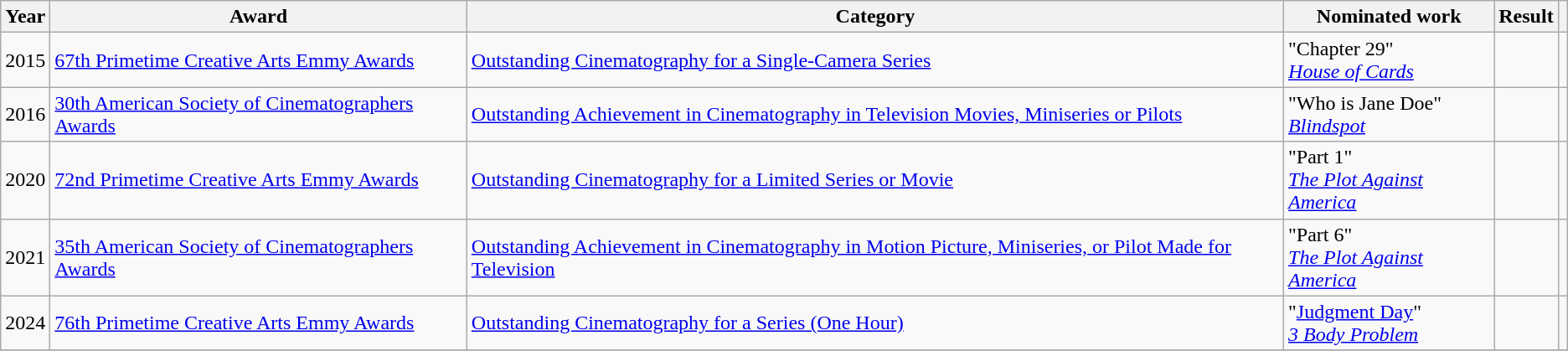<table class="wikitable sortable">
<tr>
<th scope="col">Year</th>
<th scope="col">Award</th>
<th scope="col">Category</th>
<th scope="col">Nominated work</th>
<th scope="col">Result</th>
<th scope="col" class="unsortable"></th>
</tr>
<tr>
<td>2015</td>
<td><a href='#'>67th Primetime Creative Arts Emmy Awards</a></td>
<td><a href='#'>Outstanding Cinematography for a Single-Camera Series</a></td>
<td>"Chapter 29" <br> <em><a href='#'>House of Cards</a></em></td>
<td></td>
<td style="text-align:center;"></td>
</tr>
<tr>
<td>2016</td>
<td><a href='#'>30th American Society of Cinematographers Awards</a></td>
<td><a href='#'>Outstanding Achievement in Cinematography in Television Movies, Miniseries or Pilots</a></td>
<td>"Who is Jane Doe" <br> <em><a href='#'>Blindspot</a></em></td>
<td></td>
<td></td>
</tr>
<tr>
<td>2020</td>
<td><a href='#'>72nd Primetime Creative Arts Emmy Awards</a></td>
<td><a href='#'>Outstanding Cinematography for a Limited Series or Movie</a></td>
<td>"Part 1" <br> <em><a href='#'>The Plot Against America</a></em></td>
<td></td>
<td style="text-align:center;"></td>
</tr>
<tr>
<td>2021</td>
<td><a href='#'>35th American Society of Cinematographers Awards</a></td>
<td><a href='#'>Outstanding Achievement in Cinematography in Motion Picture, Miniseries, or Pilot Made for Television</a></td>
<td>"Part 6" <br> <em><a href='#'>The Plot Against America</a></em></td>
<td></td>
<td style="text-align:center;"></td>
</tr>
<tr>
<td>2024</td>
<td><a href='#'>76th Primetime Creative Arts Emmy Awards</a></td>
<td><a href='#'>Outstanding Cinematography for a Series (One Hour)</a></td>
<td>"<a href='#'>Judgment Day</a>" <br> <em><a href='#'>3 Body Problem</a></em></td>
<td></td>
<td style="text-align:center;"></td>
</tr>
<tr>
</tr>
</table>
